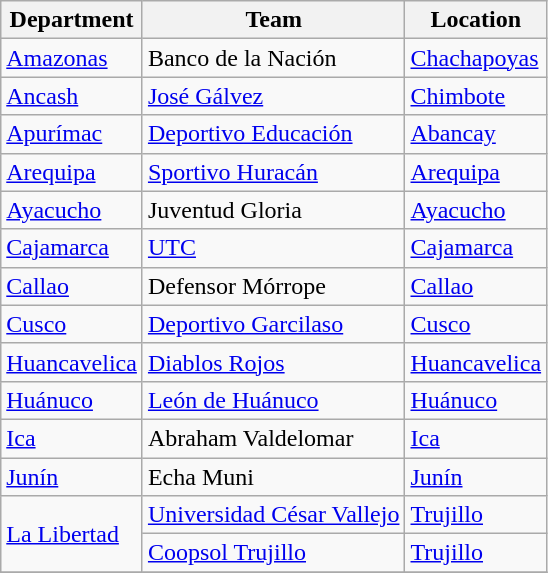<table class="wikitable">
<tr>
<th>Department</th>
<th>Team</th>
<th>Location</th>
</tr>
<tr>
<td><a href='#'>Amazonas</a></td>
<td>Banco de la Nación</td>
<td><a href='#'>Chachapoyas</a></td>
</tr>
<tr>
<td><a href='#'>Ancash</a></td>
<td><a href='#'>José Gálvez</a></td>
<td><a href='#'>Chimbote</a></td>
</tr>
<tr>
<td><a href='#'>Apurímac</a></td>
<td><a href='#'>Deportivo Educación</a></td>
<td><a href='#'>Abancay</a></td>
</tr>
<tr>
<td><a href='#'>Arequipa</a></td>
<td><a href='#'>Sportivo Huracán</a></td>
<td><a href='#'>Arequipa</a></td>
</tr>
<tr>
<td><a href='#'>Ayacucho</a></td>
<td>Juventud Gloria</td>
<td><a href='#'>Ayacucho</a></td>
</tr>
<tr>
<td><a href='#'>Cajamarca</a></td>
<td><a href='#'>UTC</a></td>
<td><a href='#'>Cajamarca</a></td>
</tr>
<tr>
<td><a href='#'>Callao</a></td>
<td>Defensor Mórrope</td>
<td><a href='#'>Callao</a></td>
</tr>
<tr>
<td><a href='#'>Cusco</a></td>
<td><a href='#'>Deportivo Garcilaso</a></td>
<td><a href='#'>Cusco</a></td>
</tr>
<tr>
<td><a href='#'>Huancavelica</a></td>
<td><a href='#'>Diablos Rojos</a></td>
<td><a href='#'>Huancavelica</a></td>
</tr>
<tr>
<td><a href='#'>Huánuco</a></td>
<td><a href='#'>León de Huánuco</a></td>
<td><a href='#'>Huánuco</a></td>
</tr>
<tr>
<td><a href='#'>Ica</a></td>
<td>Abraham Valdelomar</td>
<td><a href='#'>Ica</a></td>
</tr>
<tr>
<td><a href='#'>Junín</a></td>
<td>Echa Muni</td>
<td><a href='#'>Junín</a></td>
</tr>
<tr>
<td rowspan="2"><a href='#'>La Libertad</a></td>
<td><a href='#'>Universidad César Vallejo</a></td>
<td><a href='#'>Trujillo</a></td>
</tr>
<tr>
<td><a href='#'>Coopsol Trujillo</a></td>
<td><a href='#'>Trujillo</a></td>
</tr>
<tr>
</tr>
</table>
